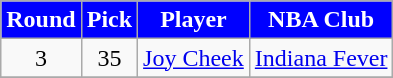<table class="wikitable" style="text-align:center">
<tr>
<th style="background:blue;color:#FFFFFF;">Round</th>
<th style="background:blue;color:#FFFFFF;">Pick</th>
<th style="background:blue;color:#FFFFFF;">Player</th>
<th style="background:blue;color:#FFFFFF;">NBA Club</th>
</tr>
<tr>
<td>3</td>
<td>35</td>
<td><a href='#'>Joy Cheek</a></td>
<td><a href='#'>Indiana Fever</a></td>
</tr>
<tr>
</tr>
</table>
